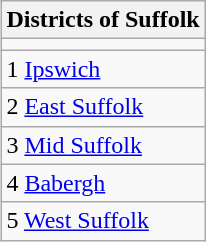<table class="wikitable" border="1" align="right">
<tr>
<th>Districts of Suffolk</th>
</tr>
<tr>
<td></td>
</tr>
<tr>
<td>1 <a href='#'>Ipswich</a></td>
</tr>
<tr>
<td>2 <a href='#'>East Suffolk</a></td>
</tr>
<tr>
<td>3 <a href='#'>Mid Suffolk</a></td>
</tr>
<tr>
<td>4 <a href='#'>Babergh</a></td>
</tr>
<tr>
<td>5 <a href='#'>West Suffolk</a></td>
</tr>
</table>
